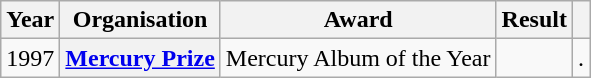<table class="wikitable unsortable plainrowheaders">
<tr>
<th scope="col">Year</th>
<th scope="col">Organisation</th>
<th scope="col">Award</th>
<th scope="col">Result</th>
<th scope="col"></th>
</tr>
<tr>
<td>1997</td>
<th scope="row"><a href='#'>Mercury Prize</a></th>
<td>Mercury Album of the Year</td>
<td></td>
<td style="text-align:center;">.<br></td>
</tr>
</table>
